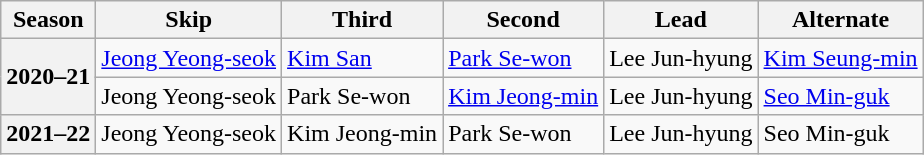<table class="wikitable">
<tr>
<th scope="col">Season</th>
<th scope="col">Skip</th>
<th scope="col">Third</th>
<th scope="col">Second</th>
<th scope="col">Lead</th>
<th scope="col">Alternate</th>
</tr>
<tr>
<th scope="row" rowspan=2>2020–21</th>
<td><a href='#'>Jeong Yeong-seok</a></td>
<td><a href='#'>Kim San</a></td>
<td><a href='#'>Park Se-won</a></td>
<td>Lee Jun-hyung</td>
<td><a href='#'>Kim Seung-min</a></td>
</tr>
<tr>
<td>Jeong Yeong-seok</td>
<td>Park Se-won</td>
<td><a href='#'>Kim Jeong-min</a></td>
<td>Lee Jun-hyung</td>
<td><a href='#'>Seo Min-guk</a></td>
</tr>
<tr>
<th scope="row">2021–22</th>
<td>Jeong Yeong-seok</td>
<td>Kim Jeong-min</td>
<td>Park Se-won</td>
<td>Lee Jun-hyung</td>
<td>Seo Min-guk</td>
</tr>
</table>
